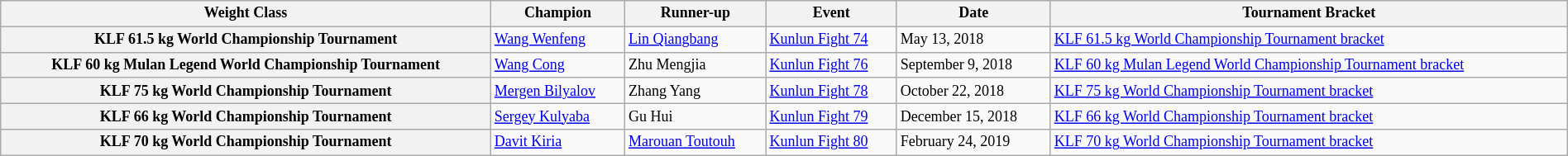<table class="wikitable" style="width:100%; font-size:75%;">
<tr>
<th>Weight Class</th>
<th>Champion</th>
<th>Runner-up</th>
<th>Event</th>
<th>Date</th>
<th>Tournament Bracket</th>
</tr>
<tr>
<th><strong>KLF 61.5 kg World Championship Tournament</strong></th>
<td> <a href='#'>Wang Wenfeng</a></td>
<td> <a href='#'>Lin Qiangbang</a></td>
<td><a href='#'>Kunlun Fight 74</a></td>
<td>May 13, 2018</td>
<td><a href='#'>KLF 61.5 kg World Championship Tournament bracket</a></td>
</tr>
<tr>
<th><strong>KLF 60 kg Mulan Legend World Championship Tournament</strong></th>
<td> <a href='#'>Wang Cong</a></td>
<td> Zhu Mengjia</td>
<td><a href='#'>Kunlun Fight 76</a></td>
<td>September 9, 2018</td>
<td><a href='#'>KLF 60 kg Mulan Legend World Championship Tournament bracket</a></td>
</tr>
<tr>
<th><strong>KLF 75 kg World Championship Tournament</strong></th>
<td> <a href='#'>Mergen Bilyalov</a></td>
<td> Zhang Yang</td>
<td><a href='#'>Kunlun Fight 78</a></td>
<td>October 22, 2018</td>
<td><a href='#'>KLF 75 kg World Championship Tournament bracket</a></td>
</tr>
<tr>
<th><strong>KLF 66 kg World Championship Tournament</strong></th>
<td> <a href='#'>Sergey Kulyaba</a></td>
<td> Gu Hui</td>
<td><a href='#'>Kunlun Fight 79</a></td>
<td>December 15, 2018</td>
<td><a href='#'>KLF 66 kg World Championship Tournament bracket</a></td>
</tr>
<tr>
<th><strong>KLF 70 kg World Championship Tournament</strong></th>
<td> <a href='#'>Davit Kiria</a></td>
<td> <a href='#'>Marouan Toutouh</a></td>
<td><a href='#'>Kunlun Fight 80</a></td>
<td>February 24, 2019</td>
<td><a href='#'>KLF 70 kg World Championship Tournament bracket</a></td>
</tr>
</table>
